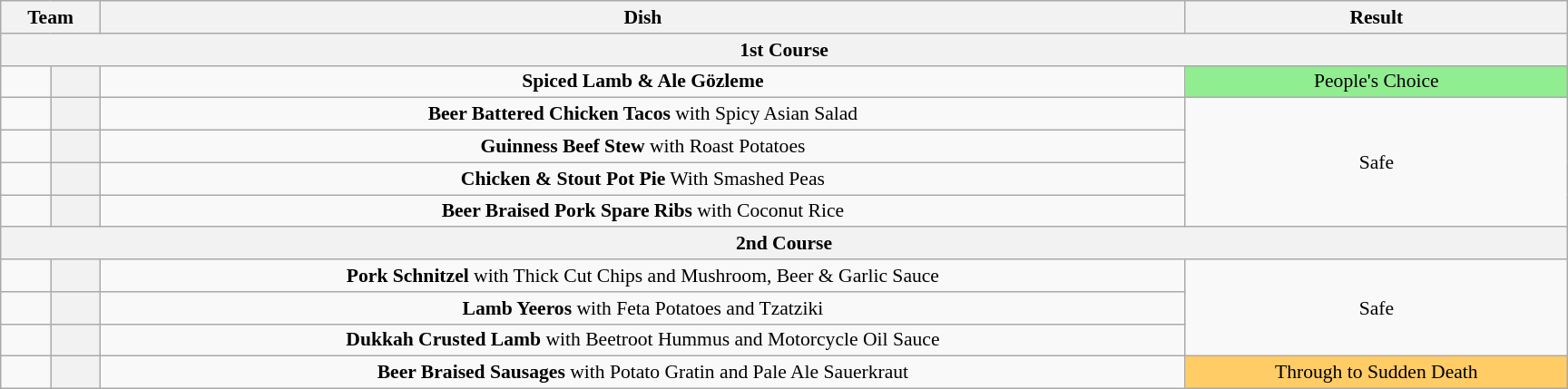<table class="wikitable plainrowheaders" style="margin:1em auto; text-align:center; font-size:90%; width:80em;">
<tr>
<th colspan="2">Team</th>
<th>Dish</th>
<th>Result</th>
</tr>
<tr>
<th colspan="6" >1st Course</th>
</tr>
<tr>
<td></td>
<th></th>
<td><strong>Spiced Lamb & Ale Gözleme</strong></td>
<td style="background:lightgreen">People's Choice</td>
</tr>
<tr>
<td></td>
<th></th>
<td><strong>Beer Battered Chicken Tacos</strong> with Spicy Asian Salad</td>
<td rowspan="4">Safe</td>
</tr>
<tr>
<td></td>
<th></th>
<td><strong>Guinness Beef Stew</strong> with Roast Potatoes</td>
</tr>
<tr>
<td></td>
<th></th>
<td><strong>Chicken & Stout Pot Pie</strong> With Smashed Peas</td>
</tr>
<tr>
<td></td>
<th></th>
<td><strong>Beer Braised Pork Spare Ribs</strong> with Coconut Rice</td>
</tr>
<tr>
<th colspan="5" >2nd Course</th>
</tr>
<tr>
<td></td>
<th></th>
<td><strong>Pork Schnitzel</strong> with Thick Cut Chips and Mushroom, Beer & Garlic Sauce</td>
<td rowspan="3">Safe</td>
</tr>
<tr>
<td></td>
<th></th>
<td><strong>Lamb Yeeros</strong> with Feta Potatoes and Tzatziki</td>
</tr>
<tr>
<td></td>
<th></th>
<td><strong>Dukkah Crusted Lamb</strong> with Beetroot Hummus and Motorcycle Oil Sauce</td>
</tr>
<tr>
<td></td>
<th></th>
<td><strong>Beer Braised Sausages</strong> with Potato Gratin and Pale Ale Sauerkraut</td>
<td style="background:#FFCC66">Through to Sudden Death</td>
</tr>
</table>
